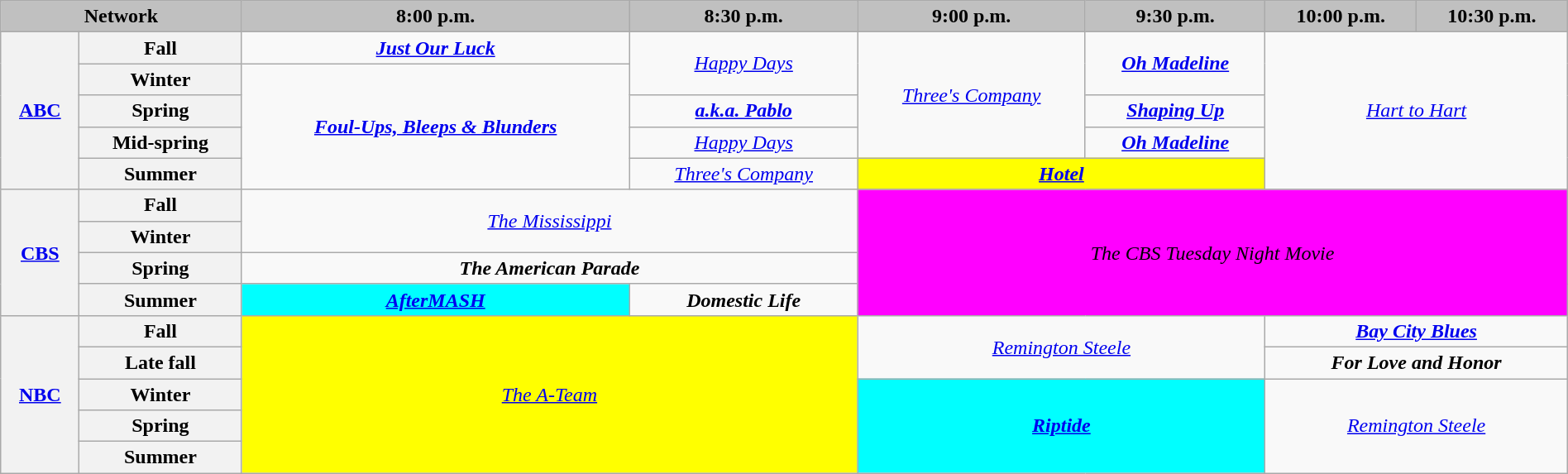<table class="wikitable" style="width:100%;margin-right:0;text-align:center">
<tr>
<th colspan="2" style="background-color:#C0C0C0;text-align:center">Network</th>
<th style="background-color:#C0C0C0;text-align:center">8:00 p.m.</th>
<th style="background-color:#C0C0C0;text-align:center">8:30 p.m.</th>
<th style="background-color:#C0C0C0;text-align:center">9:00 p.m.</th>
<th style="background-color:#C0C0C0;text-align:center">9:30 p.m.</th>
<th style="background-color:#C0C0C0;text-align:center">10:00 p.m.</th>
<th style="background-color:#C0C0C0;text-align:center">10:30 p.m.</th>
</tr>
<tr>
<th rowspan="5"><a href='#'>ABC</a></th>
<th>Fall</th>
<td><strong><em><a href='#'>Just Our Luck</a></em></strong></td>
<td rowspan="2"><em><a href='#'>Happy Days</a></em></td>
<td rowspan="4"><em><a href='#'>Three's Company</a></em></td>
<td rowspan="2"><strong><em><a href='#'>Oh Madeline</a></em></strong></td>
<td colspan="2" rowspan="5"><em><a href='#'>Hart to Hart</a></em></td>
</tr>
<tr>
<th>Winter</th>
<td rowspan="4"><strong><em><a href='#'>Foul-Ups, Bleeps & Blunders</a></em></strong></td>
</tr>
<tr>
<th>Spring</th>
<td><strong><em><a href='#'>a.k.a. Pablo</a></em></strong></td>
<td><strong><em><a href='#'>Shaping Up</a></em></strong></td>
</tr>
<tr>
<th>Mid-spring</th>
<td><em><a href='#'>Happy Days</a></em></td>
<td><strong><em><a href='#'>Oh Madeline</a></em></strong></td>
</tr>
<tr>
<th>Summer</th>
<td><em><a href='#'>Three's Company</a></em></td>
<td style="background:#FFFF00;" colspan="2"><strong><em><a href='#'>Hotel</a></em></strong> </td>
</tr>
<tr>
<th rowspan="4"><a href='#'>CBS</a></th>
<th>Fall</th>
<td colspan="2" rowspan="2"><em><a href='#'>The Mississippi</a></em></td>
<td rowspan="4" colspan="4" style="background:#FF00FF;"><em>The CBS Tuesday Night Movie</em> </td>
</tr>
<tr>
<th>Winter</th>
</tr>
<tr>
<th>Spring</th>
<td colspan="2"><strong><em>The American Parade</em></strong></td>
</tr>
<tr>
<th>Summer</th>
<td style="background:#00FFFF;"><strong><em><a href='#'>AfterMASH</a></em></strong> </td>
<td><strong><em>Domestic Life</em></strong></td>
</tr>
<tr>
<th rowspan="5"><a href='#'>NBC</a></th>
<th>Fall</th>
<td style="background:#FFFF00;" colspan="2" rowspan="5"><em><a href='#'>The A-Team</a></em> </td>
<td colspan="2" rowspan="2"><em><a href='#'>Remington Steele</a></em></td>
<td colspan="2"><strong><em><a href='#'>Bay City Blues</a></em></strong></td>
</tr>
<tr>
<th>Late fall</th>
<td colspan="2"><strong><em>For Love and Honor</em></strong></td>
</tr>
<tr>
<th>Winter</th>
<td style="background:#00FFFF;" colspan="2" rowspan="3"><strong><em><a href='#'>Riptide</a></em></strong> </td>
<td colspan="2" rowspan="3"><em><a href='#'>Remington Steele</a></em></td>
</tr>
<tr>
<th>Spring</th>
</tr>
<tr>
<th>Summer</th>
</tr>
</table>
